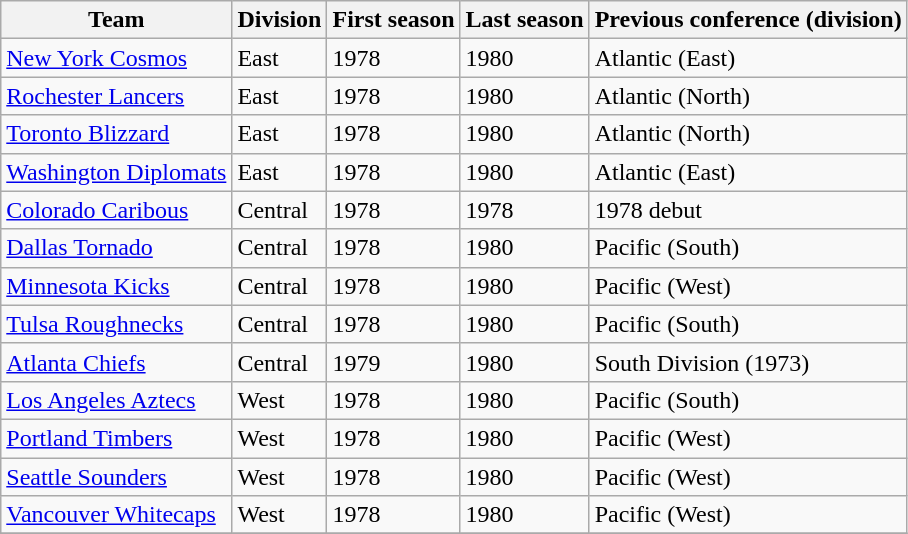<table class="wikitable sortable">
<tr>
<th>Team</th>
<th>Division</th>
<th>First season</th>
<th>Last season</th>
<th>Previous conference (division)</th>
</tr>
<tr>
<td><a href='#'>New York Cosmos</a></td>
<td>East</td>
<td>1978</td>
<td>1980</td>
<td>Atlantic (East)</td>
</tr>
<tr>
<td><a href='#'>Rochester Lancers</a></td>
<td>East</td>
<td>1978</td>
<td>1980</td>
<td>Atlantic (North)</td>
</tr>
<tr>
<td><a href='#'>Toronto Blizzard</a></td>
<td>East</td>
<td>1978</td>
<td>1980</td>
<td>Atlantic (North)</td>
</tr>
<tr>
<td><a href='#'>Washington Diplomats</a></td>
<td>East</td>
<td>1978</td>
<td>1980</td>
<td>Atlantic (East)</td>
</tr>
<tr>
<td><a href='#'>Colorado Caribous</a></td>
<td>Central</td>
<td>1978</td>
<td>1978</td>
<td>1978 debut</td>
</tr>
<tr>
<td><a href='#'>Dallas Tornado</a></td>
<td>Central</td>
<td>1978</td>
<td>1980</td>
<td>Pacific (South)</td>
</tr>
<tr>
<td><a href='#'>Minnesota Kicks</a></td>
<td>Central</td>
<td>1978</td>
<td>1980</td>
<td>Pacific (West)</td>
</tr>
<tr>
<td><a href='#'>Tulsa Roughnecks</a></td>
<td>Central</td>
<td>1978</td>
<td>1980</td>
<td>Pacific (South)</td>
</tr>
<tr>
<td><a href='#'>Atlanta Chiefs</a></td>
<td>Central</td>
<td>1979</td>
<td>1980</td>
<td>South Division (1973)</td>
</tr>
<tr>
<td><a href='#'>Los Angeles Aztecs</a></td>
<td>West</td>
<td>1978</td>
<td>1980</td>
<td>Pacific (South)</td>
</tr>
<tr>
<td><a href='#'>Portland Timbers</a></td>
<td>West</td>
<td>1978</td>
<td>1980</td>
<td>Pacific (West)</td>
</tr>
<tr>
<td><a href='#'>Seattle Sounders</a></td>
<td>West</td>
<td>1978</td>
<td>1980</td>
<td>Pacific (West)</td>
</tr>
<tr>
<td><a href='#'>Vancouver Whitecaps</a></td>
<td>West</td>
<td>1978</td>
<td>1980</td>
<td>Pacific (West)</td>
</tr>
<tr>
</tr>
</table>
